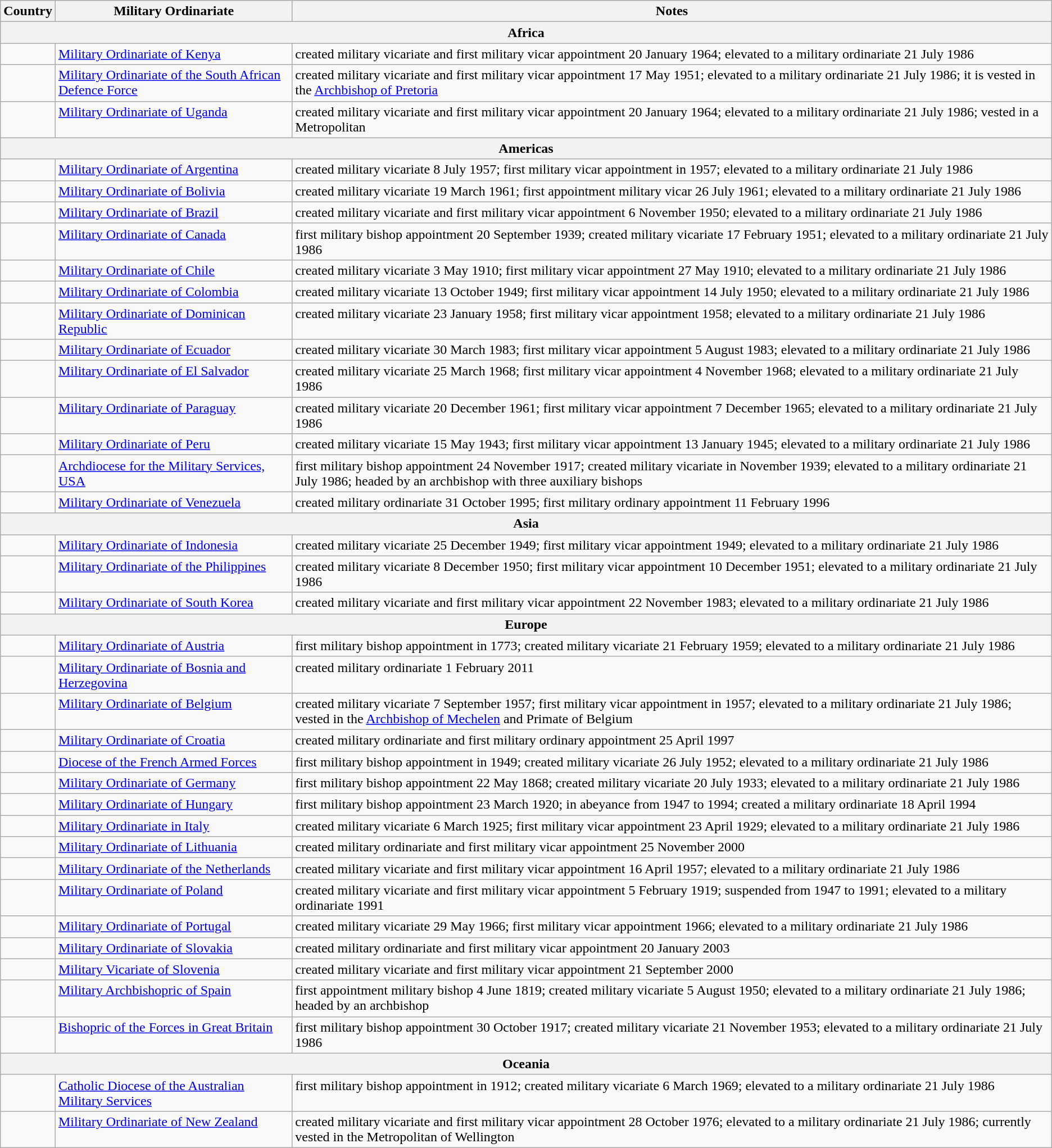<table class="wikitable">
<tr>
<th>Country</th>
<th>Military Ordinariate</th>
<th>Notes</th>
</tr>
<tr valign=top>
<th colspan="4">Africa</th>
</tr>
<tr valign=top>
<td></td>
<td><a href='#'>Military Ordinariate of Kenya</a></td>
<td>created military vicariate and first military vicar appointment 20 January 1964; elevated to a military ordinariate 21 July 1986</td>
</tr>
<tr valign=top>
<td></td>
<td><a href='#'>Military Ordinariate of the South African Defence Force</a></td>
<td>created military vicariate and first military vicar appointment 17 May 1951; elevated to a military ordinariate 21 July 1986; it is vested in the <a href='#'>Archbishop of Pretoria</a></td>
</tr>
<tr valign=top>
<td></td>
<td><a href='#'>Military Ordinariate of Uganda</a></td>
<td>created military vicariate and first military vicar appointment 20 January 1964; elevated to a military ordinariate 21 July 1986; vested in a Metropolitan</td>
</tr>
<tr valign=top>
<th colspan="4">Americas</th>
</tr>
<tr valign=top>
<td></td>
<td><a href='#'>Military Ordinariate of Argentina</a></td>
<td>created military vicariate 8 July 1957; first military vicar appointment in 1957; elevated to a military ordinariate 21 July 1986</td>
</tr>
<tr valign=top>
<td></td>
<td><a href='#'>Military Ordinariate of Bolivia</a></td>
<td>created military vicariate 19 March 1961; first appointment military vicar 26 July 1961; elevated to a military ordinariate 21 July 1986</td>
</tr>
<tr valign=top>
<td></td>
<td><a href='#'>Military Ordinariate of Brazil</a></td>
<td>created military vicariate and first military vicar appointment 6 November 1950; elevated to a military ordinariate 21 July 1986</td>
</tr>
<tr valign=top>
<td></td>
<td><a href='#'>Military Ordinariate of Canada</a></td>
<td>first military bishop appointment 20 September 1939; created military vicariate 17 February 1951; elevated to a military ordinariate 21 July 1986</td>
</tr>
<tr valign=top>
<td></td>
<td><a href='#'>Military Ordinariate of Chile</a></td>
<td>created military vicariate 3 May 1910; first military vicar appointment 27 May 1910; elevated to a military ordinariate 21 July 1986</td>
</tr>
<tr valign=top>
<td></td>
<td><a href='#'>Military Ordinariate of Colombia</a></td>
<td>created military vicariate 13 October 1949; first military vicar appointment 14 July 1950; elevated to a military ordinariate 21 July 1986</td>
</tr>
<tr valign=top>
<td></td>
<td><a href='#'>Military Ordinariate of Dominican Republic</a></td>
<td>created military vicariate 23 January 1958; first military vicar appointment 1958; elevated to a military ordinariate 21 July 1986</td>
</tr>
<tr valign=top>
<td></td>
<td><a href='#'>Military Ordinariate of Ecuador</a></td>
<td>created military vicariate 30 March 1983; first military vicar appointment 5 August 1983; elevated to a military ordinariate 21 July 1986</td>
</tr>
<tr valign=top>
<td></td>
<td><a href='#'>Military Ordinariate of El Salvador</a></td>
<td>created military vicariate 25 March 1968; first military vicar appointment 4 November 1968; elevated to a military ordinariate 21 July 1986</td>
</tr>
<tr valign=top>
<td></td>
<td><a href='#'>Military Ordinariate of Paraguay</a></td>
<td>created military vicariate 20 December 1961; first military vicar appointment 7 December 1965; elevated to a military ordinariate 21 July 1986</td>
</tr>
<tr valign=top>
<td></td>
<td><a href='#'>Military Ordinariate of Peru</a></td>
<td>created military vicariate 15 May 1943; first military vicar appointment 13 January 1945; elevated to a military ordinariate 21 July 1986</td>
</tr>
<tr valign=top>
<td></td>
<td><a href='#'>Archdiocese for the Military Services, USA</a></td>
<td>first military bishop appointment 24 November 1917; created military vicariate in November 1939; elevated to a military ordinariate 21 July 1986; headed by an archbishop with three auxiliary bishops</td>
</tr>
<tr valign=top>
<td></td>
<td><a href='#'>Military Ordinariate of Venezuela</a></td>
<td>created military ordinariate 31 October 1995; first military ordinary appointment 11 February 1996</td>
</tr>
<tr valign=top>
<th colspan="4">Asia</th>
</tr>
<tr valign=top>
<td></td>
<td><a href='#'>Military Ordinariate of Indonesia</a></td>
<td>created military vicariate 25 December 1949; first military vicar appointment 1949; elevated to a military ordinariate 21 July 1986</td>
</tr>
<tr valign=top>
<td></td>
<td><a href='#'>Military Ordinariate of the Philippines</a></td>
<td>created military vicariate 8 December 1950; first military vicar appointment 10 December 1951; elevated to a military ordinariate 21 July 1986</td>
</tr>
<tr valign=top>
<td></td>
<td><a href='#'>Military Ordinariate of South Korea</a></td>
<td>created military vicariate and first military vicar appointment 22 November 1983; elevated to a military ordinariate 21 July 1986</td>
</tr>
<tr valign=top>
<th colspan="4">Europe</th>
</tr>
<tr valign=top>
<td></td>
<td><a href='#'>Military Ordinariate of Austria</a></td>
<td>first military bishop appointment in 1773; created military vicariate 21 February 1959; elevated to a military ordinariate 21 July 1986</td>
</tr>
<tr valign=top>
<td></td>
<td><a href='#'>Military Ordinariate of Bosnia and Herzegovina</a></td>
<td>created military ordinariate 1 February 2011</td>
</tr>
<tr valign=top>
<td></td>
<td><a href='#'>Military Ordinariate of Belgium</a></td>
<td>created military vicariate 7 September 1957; first military vicar appointment in 1957; elevated to a military ordinariate 21 July 1986; vested in the <a href='#'>Archbishop of Mechelen</a> and Primate of Belgium</td>
</tr>
<tr valign=top>
<td></td>
<td><a href='#'>Military Ordinariate of Croatia</a></td>
<td>created military ordinariate and first military ordinary appointment 25 April 1997</td>
</tr>
<tr valign=top>
<td></td>
<td><a href='#'>Diocese of the French Armed Forces</a></td>
<td>first military bishop appointment in 1949; created military vicariate 26 July 1952; elevated to a military ordinariate 21 July 1986</td>
</tr>
<tr valign=top>
<td></td>
<td><a href='#'>Military Ordinariate of Germany</a></td>
<td>first military bishop appointment 22 May 1868; created military vicariate 20 July 1933; elevated to a military ordinariate 21 July 1986</td>
</tr>
<tr valign=top>
<td></td>
<td><a href='#'>Military Ordinariate of Hungary</a></td>
<td>first military bishop appointment 23 March 1920; in abeyance from 1947 to 1994; created a military ordinariate 18 April 1994</td>
</tr>
<tr valign=top>
<td></td>
<td><a href='#'>Military Ordinariate in Italy</a></td>
<td>created military vicariate 6 March 1925; first military vicar appointment 23 April 1929; elevated to a military ordinariate 21 July 1986</td>
</tr>
<tr valign=top>
<td></td>
<td><a href='#'>Military Ordinariate of Lithuania</a></td>
<td>created military ordinariate and first military vicar appointment 25 November 2000</td>
</tr>
<tr valign=top>
<td></td>
<td><a href='#'>Military Ordinariate of the Netherlands</a></td>
<td>created military vicariate and first military vicar appointment 16 April 1957; elevated to a military ordinariate 21 July 1986</td>
</tr>
<tr valign=top>
<td></td>
<td><a href='#'>Military Ordinariate of Poland</a></td>
<td>created military vicariate and first military vicar appointment 5 February 1919; suspended from 1947 to 1991; elevated to a military ordinariate 1991</td>
</tr>
<tr valign=top>
<td></td>
<td><a href='#'>Military Ordinariate of Portugal</a></td>
<td>created military vicariate 29 May 1966; first military vicar appointment 1966; elevated to a military ordinariate 21 July 1986</td>
</tr>
<tr valign=top>
<td></td>
<td><a href='#'>Military Ordinariate of Slovakia</a></td>
<td>created military ordinariate and first military vicar appointment 20 January 2003</td>
</tr>
<tr valign=top>
<td></td>
<td><a href='#'>Military Vicariate of Slovenia</a></td>
<td>created military vicariate and first military vicar appointment 21 September 2000</td>
</tr>
<tr valign=top>
<td></td>
<td><a href='#'>Military Archbishopric of Spain</a></td>
<td>first appointment military bishop 4 June 1819; created military vicariate 5 August 1950; elevated to a military ordinariate 21 July 1986; headed by an archbishop</td>
</tr>
<tr valign=top>
<td></td>
<td><a href='#'>Bishopric of the Forces in Great Britain</a></td>
<td>first military bishop appointment 30 October 1917; created military vicariate 21 November 1953; elevated to a military ordinariate 21 July 1986</td>
</tr>
<tr valign=top>
<th colspan="4">Oceania</th>
</tr>
<tr valign=top>
<td></td>
<td><a href='#'>Catholic Diocese of the Australian Military Services</a></td>
<td>first military bishop appointment in 1912; created military vicariate 6 March 1969; elevated to a military ordinariate 21 July 1986</td>
</tr>
<tr valign=top>
<td></td>
<td><a href='#'>Military Ordinariate of New Zealand</a></td>
<td>created military vicariate and first military vicar appointment 28 October 1976; elevated to a military ordinariate 21 July 1986; currently vested in the Metropolitan of Wellington</td>
</tr>
</table>
